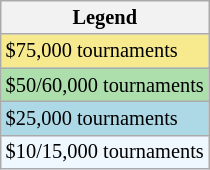<table class="wikitable" style="font-size:85%;">
<tr>
<th>Legend</th>
</tr>
<tr style="background:#f7e98e;">
<td>$75,000 tournaments</td>
</tr>
<tr style="background:#addfad;">
<td>$50/60,000 tournaments</td>
</tr>
<tr style="background:lightblue;">
<td>$25,000 tournaments</td>
</tr>
<tr style="background:#f0f8ff;">
<td>$10/15,000 tournaments</td>
</tr>
</table>
